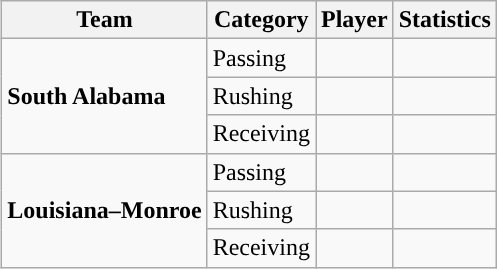<table class="wikitable" style="float: right;">
<tr>
<th>Team</th>
<th>Category</th>
<th>Player</th>
<th>Statistics</th>
</tr>
<tr>
<td rowspan=3><strong>South Alabama</strong></td>
<td>Passing</td>
<td></td>
<td></td>
</tr>
<tr>
<td>Rushing</td>
<td></td>
<td></td>
</tr>
<tr>
<td>Receiving</td>
<td></td>
<td></td>
</tr>
<tr>
<td rowspan=3><strong>Louisiana–Monroe</strong></td>
<td>Passing</td>
<td></td>
<td></td>
</tr>
<tr>
<td>Rushing</td>
<td></td>
<td></td>
</tr>
<tr>
<td>Receiving</td>
<td></td>
<td></td>
</tr>
</table>
